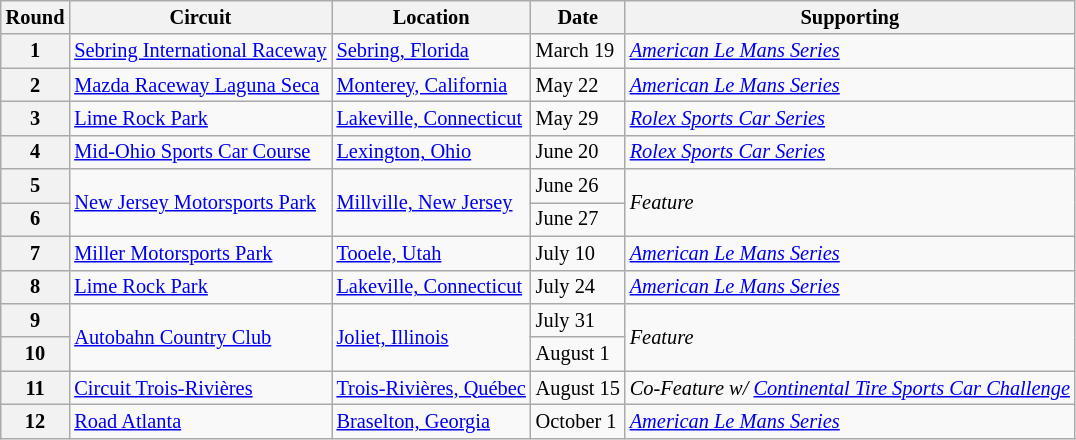<table class="wikitable" style="font-size: 85%;">
<tr>
<th>Round</th>
<th>Circuit</th>
<th>Location</th>
<th>Date</th>
<th>Supporting</th>
</tr>
<tr>
<th>1</th>
<td><a href='#'>Sebring International Raceway</a></td>
<td><a href='#'>Sebring, Florida</a></td>
<td>March 19</td>
<td><em><a href='#'>American Le Mans Series</a></em></td>
</tr>
<tr>
<th>2</th>
<td><a href='#'>Mazda Raceway Laguna Seca</a></td>
<td><a href='#'>Monterey, California</a></td>
<td>May 22</td>
<td><em><a href='#'>American Le Mans Series</a></em></td>
</tr>
<tr>
<th>3</th>
<td><a href='#'>Lime Rock Park</a></td>
<td><a href='#'>Lakeville, Connecticut</a></td>
<td>May 29</td>
<td><em><a href='#'>Rolex Sports Car Series</a></em></td>
</tr>
<tr>
<th>4</th>
<td><a href='#'>Mid-Ohio Sports Car Course</a></td>
<td><a href='#'>Lexington, Ohio</a></td>
<td>June 20</td>
<td><em><a href='#'>Rolex Sports Car Series</a></em></td>
</tr>
<tr>
<th>5</th>
<td rowspan=2><a href='#'>New Jersey Motorsports Park</a></td>
<td rowspan=2><a href='#'>Millville, New Jersey</a></td>
<td>June 26</td>
<td rowspan=2><em>Feature</em></td>
</tr>
<tr>
<th>6</th>
<td>June 27</td>
</tr>
<tr>
<th>7</th>
<td><a href='#'>Miller Motorsports Park</a></td>
<td><a href='#'>Tooele, Utah</a></td>
<td>July 10</td>
<td><em><a href='#'>American Le Mans Series</a></em></td>
</tr>
<tr>
<th>8</th>
<td><a href='#'>Lime Rock Park</a></td>
<td><a href='#'>Lakeville, Connecticut</a></td>
<td>July 24</td>
<td><em><a href='#'>American Le Mans Series</a></em></td>
</tr>
<tr>
<th>9</th>
<td rowspan=2><a href='#'>Autobahn Country Club</a></td>
<td rowspan=2><a href='#'>Joliet, Illinois</a></td>
<td>July 31</td>
<td rowspan=2><em>Feature</em></td>
</tr>
<tr>
<th>10</th>
<td>August 1</td>
</tr>
<tr>
<th>11</th>
<td><a href='#'>Circuit Trois-Rivières</a></td>
<td><a href='#'>Trois-Rivières, Québec</a></td>
<td>August 15</td>
<td><em>Co-Feature w/ <a href='#'>Continental Tire Sports Car Challenge</a></em></td>
</tr>
<tr>
<th>12</th>
<td><a href='#'>Road Atlanta</a></td>
<td><a href='#'>Braselton, Georgia</a></td>
<td>October 1</td>
<td><em><a href='#'>American Le Mans Series</a></em></td>
</tr>
</table>
